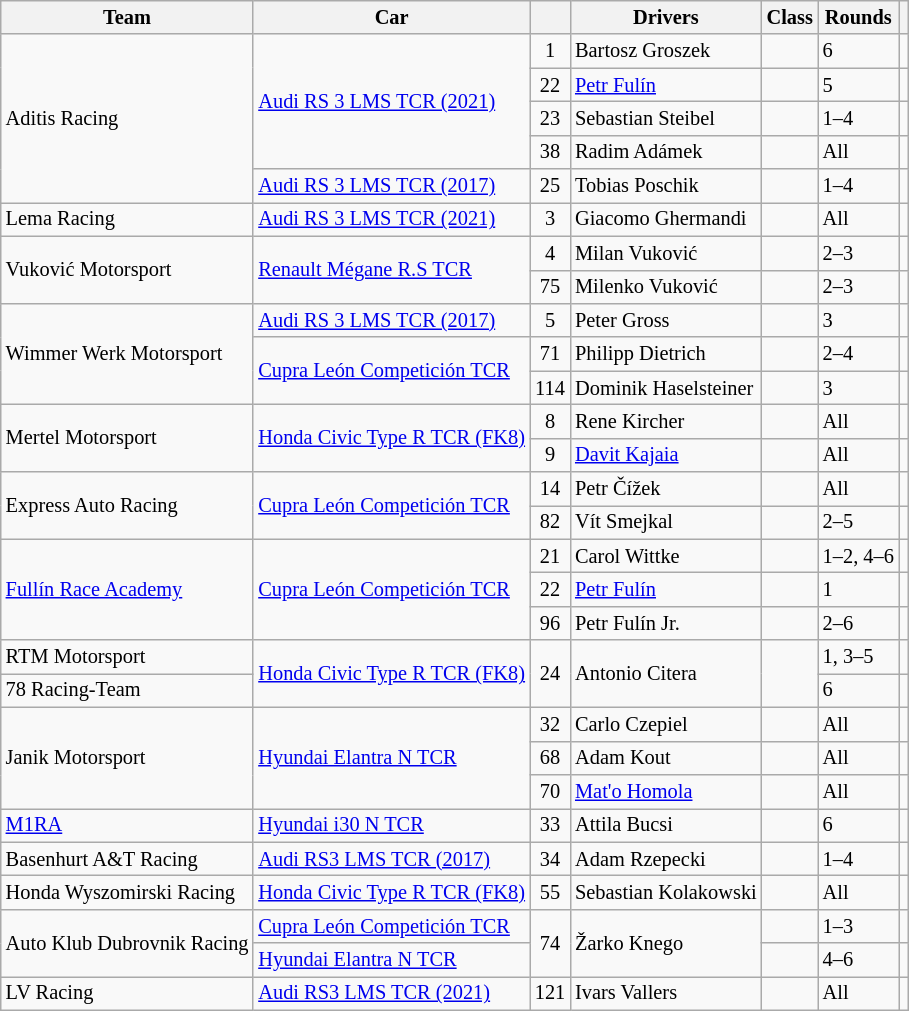<table class="wikitable" style="font-size: 85%;">
<tr>
<th>Team</th>
<th>Car</th>
<th></th>
<th>Drivers</th>
<th>Class</th>
<th>Rounds</th>
<th></th>
</tr>
<tr>
<td rowspan="5"> Aditis Racing</td>
<td rowspan="4"><a href='#'>Audi RS 3 LMS TCR (2021)</a></td>
<td align="center">1</td>
<td> Bartosz Groszek</td>
<td></td>
<td>6</td>
<td></td>
</tr>
<tr>
<td align="center">22</td>
<td> <a href='#'>Petr Fulín</a></td>
<td></td>
<td>5</td>
<td></td>
</tr>
<tr>
<td align="center">23</td>
<td> Sebastian Steibel</td>
<td></td>
<td>1–4</td>
<td></td>
</tr>
<tr>
<td align="center">38</td>
<td> Radim Adámek</td>
<td></td>
<td>All</td>
<td></td>
</tr>
<tr>
<td><a href='#'>Audi RS 3 LMS TCR (2017)</a></td>
<td align="center">25</td>
<td> Tobias Poschik</td>
<td align="center"> </td>
<td>1–4</td>
<td></td>
</tr>
<tr>
<td> Lema Racing</td>
<td><a href='#'>Audi RS 3 LMS TCR (2021)</a></td>
<td align="center">3</td>
<td> Giacomo Ghermandi</td>
<td align="center"></td>
<td>All</td>
<td></td>
</tr>
<tr>
<td rowspan="2"> Vuković Motorsport</td>
<td rowspan="2"><a href='#'>Renault Mégane R.S TCR</a></td>
<td align="center">4</td>
<td> Milan Vuković</td>
<td align="center"></td>
<td>2–3</td>
<td></td>
</tr>
<tr>
<td align="center">75</td>
<td> Milenko Vuković</td>
<td align="center"></td>
<td>2–3</td>
<td></td>
</tr>
<tr>
<td rowspan="3"> Wimmer Werk Motorsport</td>
<td><a href='#'>Audi RS 3 LMS TCR (2017)</a></td>
<td align="center">5</td>
<td> Peter Gross</td>
<td></td>
<td>3</td>
<td></td>
</tr>
<tr>
<td rowspan="2"><a href='#'>Cupra León Competición TCR</a></td>
<td align="center">71</td>
<td> Philipp Dietrich</td>
<td align="center"></td>
<td>2–4</td>
<td></td>
</tr>
<tr>
<td align="center">114</td>
<td> Dominik Haselsteiner</td>
<td></td>
<td>3</td>
<td></td>
</tr>
<tr>
<td rowspan="2"> Mertel Motorsport</td>
<td rowspan="2"><a href='#'>Honda Civic Type R TCR (FK8)</a></td>
<td align="center">8</td>
<td> Rene Kircher</td>
<td align="center"></td>
<td>All</td>
<td></td>
</tr>
<tr>
<td align="center">9</td>
<td> <a href='#'>Davit Kajaia</a></td>
<td align="center"></td>
<td>All</td>
<td></td>
</tr>
<tr>
<td rowspan="2"> Express Auto Racing</td>
<td rowspan="2"><a href='#'>Cupra León Competición TCR</a></td>
<td align="center">14</td>
<td> Petr Čížek</td>
<td align="center"></td>
<td>All</td>
<td></td>
</tr>
<tr>
<td align="center">82</td>
<td> Vít Smejkal</td>
<td align="center"></td>
<td>2–5</td>
<td></td>
</tr>
<tr>
<td rowspan="3"> <a href='#'>Fullín Race Academy</a></td>
<td rowspan="3"><a href='#'>Cupra León Competición TCR</a></td>
<td align="center">21</td>
<td> Carol Wittke</td>
<td></td>
<td>1–2, 4–6</td>
<td></td>
</tr>
<tr>
<td align="center">22</td>
<td> <a href='#'>Petr Fulín</a></td>
<td></td>
<td>1</td>
<td></td>
</tr>
<tr>
<td align="center">96</td>
<td> Petr Fulín Jr.</td>
<td></td>
<td>2–6</td>
<td></td>
</tr>
<tr>
<td> RTM Motorsport</td>
<td rowspan="2"><a href='#'>Honda Civic Type R TCR (FK8)</a></td>
<td rowspan="2" align="center">24</td>
<td rowspan="2"> Antonio Citera</td>
<td rowspan="2" align="center"></td>
<td>1, 3–5</td>
<td></td>
</tr>
<tr>
<td> 78 Racing-Team</td>
<td>6</td>
<td></td>
</tr>
<tr>
<td rowspan="3"> Janik Motorsport</td>
<td rowspan="3"><a href='#'>Hyundai Elantra N TCR</a></td>
<td align="center">32</td>
<td> Carlo Czepiel</td>
<td align="center"></td>
<td>All</td>
<td></td>
</tr>
<tr>
<td align="center">68</td>
<td> Adam Kout</td>
<td></td>
<td>All</td>
<td></td>
</tr>
<tr>
<td align="center">70</td>
<td> <a href='#'>Mat'o Homola</a></td>
<td align="center"></td>
<td>All</td>
<td></td>
</tr>
<tr>
<td> <a href='#'>M1RA</a></td>
<td><a href='#'>Hyundai i30 N TCR</a></td>
<td align="center">33</td>
<td> Attila Bucsi</td>
<td align="center"> </td>
<td>6</td>
<td></td>
</tr>
<tr>
<td> Basenhurt A&T Racing</td>
<td><a href='#'>Audi RS3 LMS TCR (2017)</a></td>
<td align="center">34</td>
<td> Adam Rzepecki</td>
<td align="center"></td>
<td>1–4</td>
<td></td>
</tr>
<tr>
<td> Honda Wyszomirski Racing</td>
<td><a href='#'>Honda Civic Type R TCR (FK8)</a></td>
<td align="center">55</td>
<td> Sebastian Kolakowski</td>
<td align="center"></td>
<td>All</td>
<td></td>
</tr>
<tr>
<td rowspan="2"> Auto Klub Dubrovnik Racing</td>
<td><a href='#'>Cupra León Competición TCR</a></td>
<td rowspan="2" align="center">74</td>
<td rowspan="2"> Žarko Knego</td>
<td></td>
<td>1–3</td>
<td></td>
</tr>
<tr>
<td><a href='#'>Hyundai Elantra N TCR</a></td>
<td></td>
<td>4–6</td>
<td></td>
</tr>
<tr>
<td> LV Racing</td>
<td><a href='#'>Audi RS3 LMS TCR (2021)</a></td>
<td align="center">121</td>
<td> Ivars Vallers</td>
<td align="center"></td>
<td>All</td>
<td></td>
</tr>
</table>
